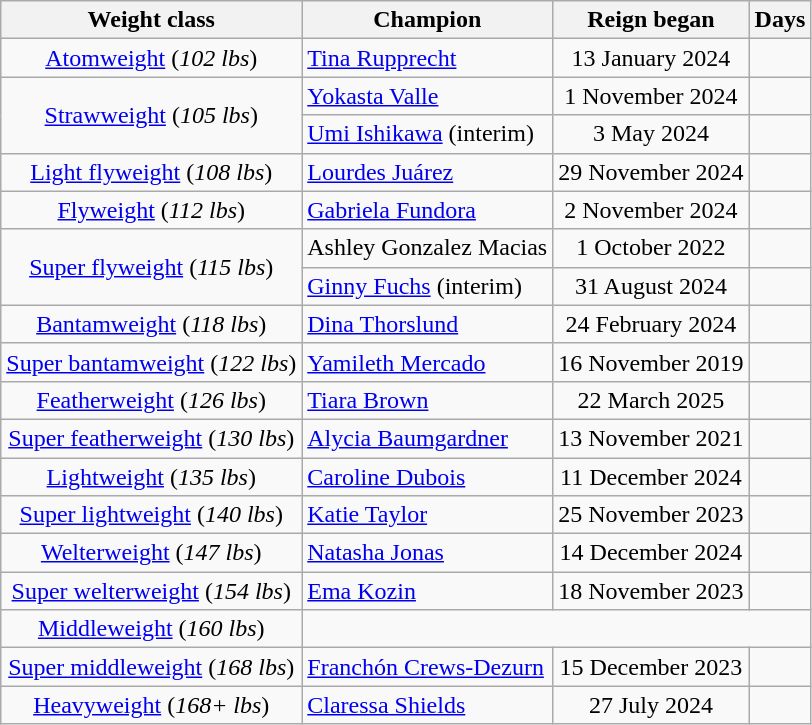<table class="wikitable sortable" style="text-align:center">
<tr>
<th>Weight class</th>
<th>Champion</th>
<th>Reign began</th>
<th>Days</th>
</tr>
<tr>
<td><a href='#'>Atomweight</a> (<em>102 lbs</em>)</td>
<td align=left><a href='#'>Tina Rupprecht</a></td>
<td>13 January 2024</td>
<td></td>
</tr>
<tr>
<td rowspan="2"><a href='#'>Strawweight</a> (<em>105 lbs</em>)</td>
<td align=left><a href='#'>Yokasta Valle</a></td>
<td>1 November 2024</td>
<td></td>
</tr>
<tr>
<td align=left><a href='#'>Umi Ishikawa</a> (interim)</td>
<td>3 May 2024</td>
<td></td>
</tr>
<tr>
<td><a href='#'>Light flyweight</a> (<em>108 lbs</em>)</td>
<td align=left><a href='#'>Lourdes Juárez</a></td>
<td>29 November 2024</td>
<td></td>
</tr>
<tr>
<td><a href='#'>Flyweight</a> (<em>112 lbs</em>)</td>
<td align=left><a href='#'>Gabriela Fundora</a></td>
<td>2 November 2024</td>
<td></td>
</tr>
<tr>
<td rowspan="2"><a href='#'>Super flyweight</a> (<em>115 lbs</em>)</td>
<td align=left>Ashley Gonzalez Macias</td>
<td>1 October 2022</td>
<td></td>
</tr>
<tr>
<td align=left><a href='#'>Ginny Fuchs</a> (interim)</td>
<td>31 August 2024</td>
<td></td>
</tr>
<tr>
<td><a href='#'>Bantamweight</a> (<em>118 lbs</em>)</td>
<td align=left><a href='#'>Dina Thorslund</a></td>
<td>24 February 2024</td>
<td></td>
</tr>
<tr>
<td><a href='#'>Super bantamweight</a> (<em>122 lbs</em>)</td>
<td align=left><a href='#'>Yamileth Mercado</a></td>
<td>16 November 2019</td>
<td></td>
</tr>
<tr>
<td><a href='#'>Featherweight</a> (<em>126 lbs</em>)</td>
<td align=left><a href='#'>Tiara Brown</a></td>
<td>22 March 2025</td>
<td></td>
</tr>
<tr>
<td><a href='#'>Super featherweight</a> (<em>130 lbs</em>)</td>
<td align=left><a href='#'>Alycia Baumgardner</a></td>
<td>13 November 2021</td>
<td></td>
</tr>
<tr>
<td><a href='#'>Lightweight</a> (<em>135 lbs</em>)</td>
<td align=left><a href='#'>Caroline Dubois</a></td>
<td>11 December 2024</td>
<td></td>
</tr>
<tr>
<td><a href='#'>Super lightweight</a> (<em>140 lbs</em>)</td>
<td align=left><a href='#'>Katie Taylor</a></td>
<td>25 November 2023</td>
<td></td>
</tr>
<tr>
<td><a href='#'>Welterweight</a> (<em>147 lbs</em>)</td>
<td align=left><a href='#'>Natasha Jonas</a></td>
<td>14 December 2024</td>
<td></td>
</tr>
<tr>
<td><a href='#'>Super welterweight</a> (<em>154 lbs</em>)</td>
<td align=left><a href='#'>Ema Kozin</a></td>
<td>18 November 2023</td>
<td></td>
</tr>
<tr>
<td><a href='#'>Middleweight</a> (<em>160 lbs</em>)</td>
<td colspan=3 data-sort-value=-1 align=center></td>
</tr>
<tr>
<td><a href='#'>Super middleweight</a> (<em>168 lbs</em>)</td>
<td align=left><a href='#'>Franchón Crews-Dezurn</a></td>
<td>15 December 2023</td>
<td></td>
</tr>
<tr>
<td><a href='#'>Heavyweight</a> (<em>168+ lbs</em>)</td>
<td align=left><a href='#'>Claressa Shields</a></td>
<td>27 July 2024</td>
<td></td>
</tr>
</table>
